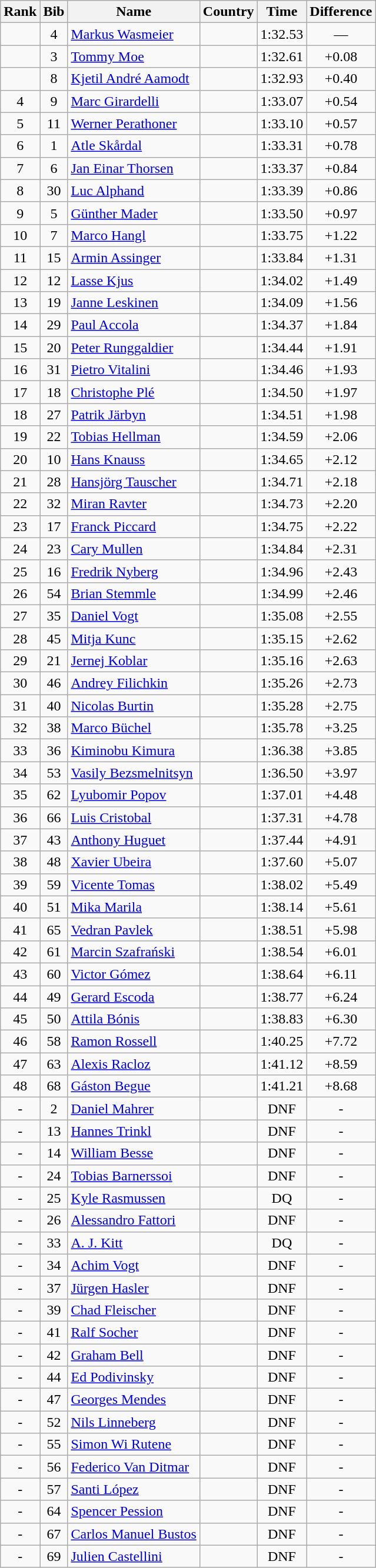<table class="wikitable sortable" style="text-align:center">
<tr>
<th>Rank</th>
<th>Bib</th>
<th>Name</th>
<th>Country</th>
<th>Time</th>
<th>Difference</th>
</tr>
<tr>
<td></td>
<td>4</td>
<td align=left><a href='#'>Markus Wasmeier</a></td>
<td align=left></td>
<td>1:32.53</td>
<td>—</td>
</tr>
<tr>
<td></td>
<td>3</td>
<td align=left><a href='#'>Tommy Moe</a></td>
<td align=left></td>
<td>1:32.61</td>
<td>+0.08</td>
</tr>
<tr>
<td></td>
<td>8</td>
<td align=left><a href='#'>Kjetil André Aamodt</a></td>
<td align=left></td>
<td>1:32.93</td>
<td>+0.40</td>
</tr>
<tr>
<td>4</td>
<td>9</td>
<td align=left><a href='#'>Marc Girardelli</a></td>
<td align=left></td>
<td>1:33.07</td>
<td>+0.54</td>
</tr>
<tr>
<td>5</td>
<td>11</td>
<td align=left><a href='#'>Werner Perathoner</a></td>
<td align=left></td>
<td>1:33.10</td>
<td>+0.57</td>
</tr>
<tr>
<td>6</td>
<td>1</td>
<td align=left><a href='#'>Atle Skårdal</a></td>
<td align=left></td>
<td>1:33.31</td>
<td>+0.78</td>
</tr>
<tr>
<td>7</td>
<td>6</td>
<td align=left><a href='#'>Jan Einar Thorsen</a></td>
<td align=left></td>
<td>1:33.37</td>
<td>+0.84</td>
</tr>
<tr>
<td>8</td>
<td>30</td>
<td align=left><a href='#'>Luc Alphand</a></td>
<td align=left></td>
<td>1:33.39</td>
<td>+0.86</td>
</tr>
<tr>
<td>9</td>
<td>5</td>
<td align=left><a href='#'>Günther Mader</a></td>
<td align=left></td>
<td>1:33.50</td>
<td>+0.97</td>
</tr>
<tr>
<td>10</td>
<td>7</td>
<td align=left><a href='#'>Marco Hangl</a></td>
<td align=left></td>
<td>1:33.75</td>
<td>+1.22</td>
</tr>
<tr>
<td>11</td>
<td>15</td>
<td align=left><a href='#'>Armin Assinger</a></td>
<td align=left></td>
<td>1:33.84</td>
<td>+1.31</td>
</tr>
<tr>
<td>12</td>
<td>12</td>
<td align=left><a href='#'>Lasse Kjus</a></td>
<td align=left></td>
<td>1:34.02</td>
<td>+1.49</td>
</tr>
<tr>
<td>13</td>
<td>19</td>
<td align=left><a href='#'>Janne Leskinen</a></td>
<td align=left></td>
<td>1:34.09</td>
<td>+1.56</td>
</tr>
<tr>
<td>14</td>
<td>29</td>
<td align=left><a href='#'>Paul Accola</a></td>
<td align=left></td>
<td>1:34.37</td>
<td>+1.84</td>
</tr>
<tr>
<td>15</td>
<td>20</td>
<td align=left><a href='#'>Peter Runggaldier</a></td>
<td align=left></td>
<td>1:34.44</td>
<td>+1.91</td>
</tr>
<tr>
<td>16</td>
<td>31</td>
<td align=left><a href='#'>Pietro Vitalini</a></td>
<td align=left></td>
<td>1:34.46</td>
<td>+1.93</td>
</tr>
<tr>
<td>17</td>
<td>18</td>
<td align=left><a href='#'>Christophe Plé</a></td>
<td align=left></td>
<td>1:34.50</td>
<td>+1.97</td>
</tr>
<tr>
<td>18</td>
<td>27</td>
<td align=left><a href='#'>Patrik Järbyn</a></td>
<td align=left></td>
<td>1:34.51</td>
<td>+1.98</td>
</tr>
<tr>
<td>19</td>
<td>22</td>
<td align=left><a href='#'>Tobias Hellman</a></td>
<td align=left></td>
<td>1:34.59</td>
<td>+2.06</td>
</tr>
<tr>
<td>20</td>
<td>10</td>
<td align=left><a href='#'>Hans Knauss</a></td>
<td align=left></td>
<td>1:34.65</td>
<td>+2.12</td>
</tr>
<tr>
<td>21</td>
<td>28</td>
<td align=left><a href='#'>Hansjörg Tauscher</a></td>
<td align=left></td>
<td>1:34.71</td>
<td>+2.18</td>
</tr>
<tr>
<td>22</td>
<td>32</td>
<td align=left><a href='#'>Miran Ravter</a></td>
<td align=left></td>
<td>1:34.73</td>
<td>+2.20</td>
</tr>
<tr>
<td>23</td>
<td>17</td>
<td align=left><a href='#'>Franck Piccard</a></td>
<td align=left></td>
<td>1:34.75</td>
<td>+2.22</td>
</tr>
<tr>
<td>24</td>
<td>23</td>
<td align=left><a href='#'>Cary Mullen</a></td>
<td align=left></td>
<td>1:34.84</td>
<td>+2.31</td>
</tr>
<tr>
<td>25</td>
<td>16</td>
<td align=left><a href='#'>Fredrik Nyberg</a></td>
<td align=left></td>
<td>1:34.96</td>
<td>+2.43</td>
</tr>
<tr>
<td>26</td>
<td>54</td>
<td align=left><a href='#'>Brian Stemmle</a></td>
<td align=left></td>
<td>1:34.99</td>
<td>+2.46</td>
</tr>
<tr>
<td>27</td>
<td>35</td>
<td align=left><a href='#'>Daniel Vogt</a></td>
<td align=left></td>
<td>1:35.08</td>
<td>+2.55</td>
</tr>
<tr>
<td>28</td>
<td>45</td>
<td align=left><a href='#'>Mitja Kunc</a></td>
<td align=left></td>
<td>1:35.15</td>
<td>+2.62</td>
</tr>
<tr>
<td>29</td>
<td>21</td>
<td align=left><a href='#'>Jernej Koblar</a></td>
<td align=left></td>
<td>1:35.16</td>
<td>+2.63</td>
</tr>
<tr>
<td>30</td>
<td>46</td>
<td align=left><a href='#'>Andrey Filichkin</a></td>
<td align=left></td>
<td>1:35.26</td>
<td>+2.73</td>
</tr>
<tr>
<td>31</td>
<td>40</td>
<td align=left><a href='#'>Nicolas Burtin</a></td>
<td align=left></td>
<td>1:35.28</td>
<td>+2.75</td>
</tr>
<tr>
<td>32</td>
<td>38</td>
<td align=left><a href='#'>Marco Büchel</a></td>
<td align=left></td>
<td>1:35.78</td>
<td>+3.25</td>
</tr>
<tr>
<td>33</td>
<td>36</td>
<td align=left><a href='#'>Kiminobu Kimura</a></td>
<td align=left></td>
<td>1:36.38</td>
<td>+3.85</td>
</tr>
<tr>
<td>34</td>
<td>53</td>
<td align=left><a href='#'>Vasily Bezsmelnitsyn</a></td>
<td align=left></td>
<td>1:36.50</td>
<td>+3.97</td>
</tr>
<tr>
<td>35</td>
<td>62</td>
<td align=left><a href='#'>Lyubomir Popov</a></td>
<td align=left></td>
<td>1:37.01</td>
<td>+4.48</td>
</tr>
<tr>
<td>36</td>
<td>66</td>
<td align=left><a href='#'>Luis Cristobal</a></td>
<td align=left></td>
<td>1:37.31</td>
<td>+4.78</td>
</tr>
<tr>
<td>37</td>
<td>43</td>
<td align=left><a href='#'>Anthony Huguet</a></td>
<td align=left></td>
<td>1:37.44</td>
<td>+4.91</td>
</tr>
<tr>
<td>38</td>
<td>48</td>
<td align=left><a href='#'>Xavier Ubeira</a></td>
<td align=left></td>
<td>1:37.60</td>
<td>+5.07</td>
</tr>
<tr>
<td>39</td>
<td>59</td>
<td align=left><a href='#'>Vicente Tomas</a></td>
<td align=left></td>
<td>1:38.02</td>
<td>+5.49</td>
</tr>
<tr>
<td>40</td>
<td>51</td>
<td align=left><a href='#'>Mika Marila</a></td>
<td align=left></td>
<td>1:38.14</td>
<td>+5.61</td>
</tr>
<tr>
<td>41</td>
<td>65</td>
<td align=left><a href='#'>Vedran Pavlek</a></td>
<td align=left></td>
<td>1:38.51</td>
<td>+5.98</td>
</tr>
<tr>
<td>42</td>
<td>61</td>
<td align=left><a href='#'>Marcin Szafrański</a></td>
<td align=left></td>
<td>1:38.54</td>
<td>+6.01</td>
</tr>
<tr>
<td>43</td>
<td>60</td>
<td align=left><a href='#'>Victor Gómez</a></td>
<td align=left></td>
<td>1:38.64</td>
<td>+6.11</td>
</tr>
<tr>
<td>44</td>
<td>49</td>
<td align=left><a href='#'>Gerard Escoda</a></td>
<td align=left></td>
<td>1:38.77</td>
<td>+6.24</td>
</tr>
<tr>
<td>45</td>
<td>50</td>
<td align=left><a href='#'>Attila Bónis</a></td>
<td align=left></td>
<td>1:38.83</td>
<td>+6.30</td>
</tr>
<tr>
<td>46</td>
<td>58</td>
<td align=left><a href='#'>Ramon Rossell</a></td>
<td align=left></td>
<td>1:40.25</td>
<td>+7.72</td>
</tr>
<tr>
<td>47</td>
<td>63</td>
<td align=left><a href='#'>Alexis Racloz</a></td>
<td align=left></td>
<td>1:41.12</td>
<td>+8.59</td>
</tr>
<tr>
<td>48</td>
<td>68</td>
<td align=left><a href='#'>Gáston Begue</a></td>
<td align=left></td>
<td>1:41.21</td>
<td>+8.68</td>
</tr>
<tr>
<td>-</td>
<td>2</td>
<td align=left><a href='#'>Daniel Mahrer</a></td>
<td align=left></td>
<td>DNF</td>
<td>-</td>
</tr>
<tr>
<td>-</td>
<td>13</td>
<td align=left><a href='#'>Hannes Trinkl</a></td>
<td align=left></td>
<td>DNF</td>
<td>-</td>
</tr>
<tr>
<td>-</td>
<td>14</td>
<td align=left><a href='#'>William Besse</a></td>
<td align=left></td>
<td>DNF</td>
<td>-</td>
</tr>
<tr>
<td>-</td>
<td>24</td>
<td align=left><a href='#'>Tobias Barnerssoi</a></td>
<td align=left></td>
<td>DNF</td>
<td>-</td>
</tr>
<tr>
<td>-</td>
<td>25</td>
<td align=left><a href='#'>Kyle Rasmussen</a></td>
<td align=left></td>
<td>DQ</td>
<td>-</td>
</tr>
<tr>
<td>-</td>
<td>26</td>
<td align=left><a href='#'>Alessandro Fattori</a></td>
<td align=left></td>
<td>DNF</td>
<td>-</td>
</tr>
<tr>
<td>-</td>
<td>33</td>
<td align=left><a href='#'>A. J. Kitt</a></td>
<td align=left></td>
<td>DQ</td>
<td>-</td>
</tr>
<tr>
<td>-</td>
<td>34</td>
<td align=left><a href='#'>Achim Vogt</a></td>
<td align=left></td>
<td>DNF</td>
<td>-</td>
</tr>
<tr>
<td>-</td>
<td>37</td>
<td align=left><a href='#'>Jürgen Hasler</a></td>
<td align=left></td>
<td>DNF</td>
<td>-</td>
</tr>
<tr>
<td>-</td>
<td>39</td>
<td align=left><a href='#'>Chad Fleischer</a></td>
<td align=left></td>
<td>DNF</td>
<td>-</td>
</tr>
<tr>
<td>-</td>
<td>41</td>
<td align=left><a href='#'>Ralf Socher</a></td>
<td align=left></td>
<td>DNF</td>
<td>-</td>
</tr>
<tr>
<td>-</td>
<td>42</td>
<td align=left><a href='#'>Graham Bell</a></td>
<td align=left></td>
<td>DNF</td>
<td>-</td>
</tr>
<tr>
<td>-</td>
<td>44</td>
<td align=left><a href='#'>Ed Podivinsky</a></td>
<td align=left></td>
<td>DNF</td>
<td>-</td>
</tr>
<tr>
<td>-</td>
<td>47</td>
<td align=left><a href='#'>Georges Mendes</a></td>
<td align=left></td>
<td>DNF</td>
<td>-</td>
</tr>
<tr>
<td>-</td>
<td>52</td>
<td align=left><a href='#'>Nils Linneberg</a></td>
<td align=left></td>
<td>DNF</td>
<td>-</td>
</tr>
<tr>
<td>-</td>
<td>55</td>
<td align=left><a href='#'>Simon Wi Rutene</a></td>
<td align=left></td>
<td>DNF</td>
<td>-</td>
</tr>
<tr>
<td>-</td>
<td>56</td>
<td align=left><a href='#'>Federico Van Ditmar</a></td>
<td align=left></td>
<td>DNF</td>
<td>-</td>
</tr>
<tr>
<td>-</td>
<td>57</td>
<td align=left><a href='#'>Santi López</a></td>
<td align=left></td>
<td>DNF</td>
<td>-</td>
</tr>
<tr>
<td>-</td>
<td>64</td>
<td align=left><a href='#'>Spencer Pession</a></td>
<td align=left></td>
<td>DNF</td>
<td>-</td>
</tr>
<tr>
<td>-</td>
<td>67</td>
<td align=left><a href='#'>Carlos Manuel Bustos</a></td>
<td align=left></td>
<td>DNF</td>
<td>-</td>
</tr>
<tr>
<td>-</td>
<td>69</td>
<td align=left><a href='#'>Julien Castellini</a></td>
<td align=left></td>
<td>DNF</td>
<td>-</td>
</tr>
</table>
